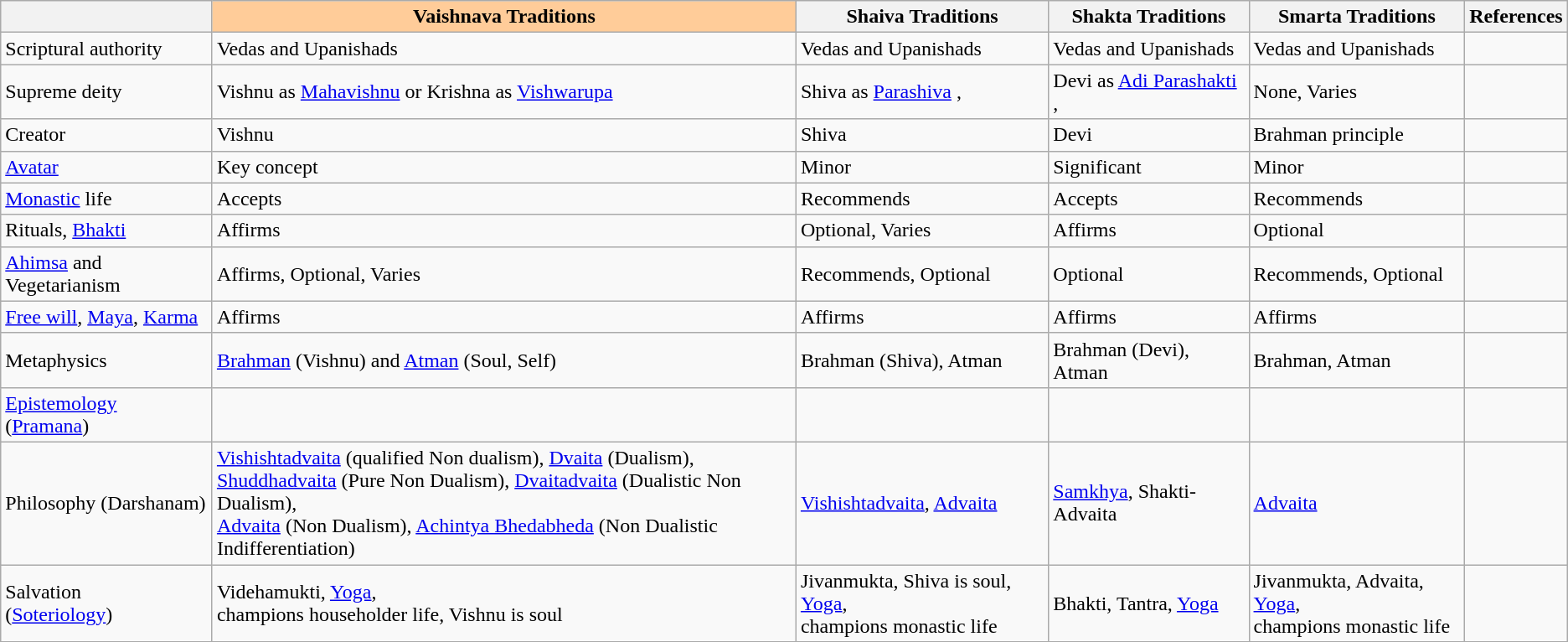<table class="wikitable sortable">
<tr>
<th></th>
<th style="background: #ffcc99;">Vaishnava Traditions</th>
<th>Shaiva Traditions</th>
<th>Shakta Traditions</th>
<th>Smarta Traditions</th>
<th>References</th>
</tr>
<tr>
<td>Scriptural authority</td>
<td>Vedas and Upanishads</td>
<td>Vedas and Upanishads</td>
<td>Vedas and Upanishads</td>
<td>Vedas and Upanishads</td>
<td></td>
</tr>
<tr>
<td>Supreme deity</td>
<td>Vishnu as <a href='#'>Mahavishnu</a> or Krishna as <a href='#'>Vishwarupa</a></td>
<td>Shiva as <a href='#'>Parashiva</a> ,</td>
<td>Devi as <a href='#'>Adi Parashakti</a> ,</td>
<td>None, Varies</td>
<td></td>
</tr>
<tr>
<td>Creator</td>
<td>Vishnu</td>
<td>Shiva</td>
<td>Devi</td>
<td>Brahman principle</td>
<td></td>
</tr>
<tr>
<td><a href='#'>Avatar</a></td>
<td>Key concept</td>
<td>Minor</td>
<td>Significant</td>
<td>Minor</td>
<td></td>
</tr>
<tr>
<td><a href='#'>Monastic</a> life</td>
<td>Accepts</td>
<td>Recommends</td>
<td>Accepts</td>
<td>Recommends</td>
<td></td>
</tr>
<tr>
<td>Rituals, <a href='#'>Bhakti</a></td>
<td>Affirms</td>
<td>Optional, Varies</td>
<td>Affirms</td>
<td>Optional</td>
<td></td>
</tr>
<tr>
<td><a href='#'>Ahimsa</a> and Vegetarianism</td>
<td>Affirms, Optional, Varies</td>
<td>Recommends, Optional</td>
<td>Optional</td>
<td>Recommends, Optional</td>
<td></td>
</tr>
<tr>
<td><a href='#'>Free will</a>, <a href='#'>Maya</a>, <a href='#'>Karma</a></td>
<td>Affirms</td>
<td>Affirms</td>
<td>Affirms</td>
<td>Affirms</td>
<td></td>
</tr>
<tr>
<td>Metaphysics</td>
<td><a href='#'>Brahman</a> (Vishnu) and <a href='#'>Atman</a> (Soul, Self)</td>
<td>Brahman (Shiva), Atman</td>
<td>Brahman (Devi), Atman</td>
<td>Brahman, Atman</td>
<td></td>
</tr>
<tr>
<td><a href='#'>Epistemology</a><br>(<a href='#'>Pramana</a>)</td>
<td></td>
<td></td>
<td></td>
<td></td>
<td></td>
</tr>
<tr>
<td>Philosophy (Darshanam)</td>
<td><a href='#'>Vishishtadvaita</a> (qualified Non dualism), <a href='#'>Dvaita</a> (Dualism), <br><a href='#'>Shuddhadvaita</a> (Pure Non Dualism), <a href='#'>Dvaitadvaita</a> (Dualistic Non Dualism),<br><a href='#'>Advaita</a> (Non Dualism), <a href='#'>Achintya Bhedabheda</a> (Non Dualistic Indifferentiation)</td>
<td><a href='#'>Vishishtadvaita</a>, <a href='#'>Advaita</a></td>
<td><a href='#'>Samkhya</a>, Shakti-Advaita</td>
<td><a href='#'>Advaita</a></td>
<td></td>
</tr>
<tr>
<td>Salvation<br>(<a href='#'>Soteriology</a>)</td>
<td>Videhamukti, <a href='#'>Yoga</a>,<br>champions householder life, Vishnu is soul</td>
<td>Jivanmukta, Shiva is soul, <a href='#'>Yoga</a>,<br>champions monastic life</td>
<td>Bhakti, Tantra, <a href='#'>Yoga</a></td>
<td>Jivanmukta, Advaita, <a href='#'>Yoga</a>,<br>champions monastic life</td>
<td></td>
</tr>
<tr>
</tr>
</table>
